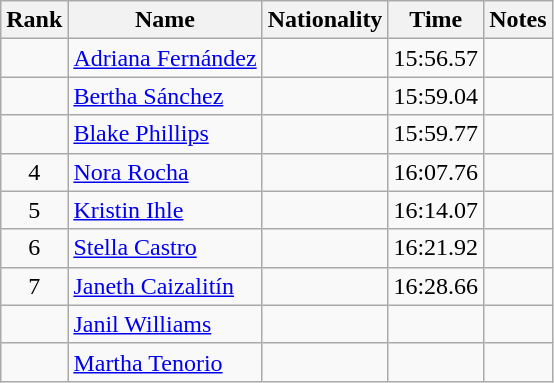<table class="wikitable sortable" style="text-align:center">
<tr>
<th>Rank</th>
<th>Name</th>
<th>Nationality</th>
<th>Time</th>
<th>Notes</th>
</tr>
<tr>
<td></td>
<td align=left><a href='#'>Adriana Fernández</a></td>
<td align=left></td>
<td>15:56.57</td>
<td></td>
</tr>
<tr>
<td></td>
<td align=left><a href='#'>Bertha Sánchez</a></td>
<td align=left></td>
<td>15:59.04</td>
<td></td>
</tr>
<tr>
<td></td>
<td align=left><a href='#'>Blake Phillips</a></td>
<td align=left></td>
<td>15:59.77</td>
<td></td>
</tr>
<tr>
<td>4</td>
<td align=left><a href='#'>Nora Rocha</a></td>
<td align=left></td>
<td>16:07.76</td>
<td></td>
</tr>
<tr>
<td>5</td>
<td align=left><a href='#'>Kristin Ihle</a></td>
<td align=left></td>
<td>16:14.07</td>
<td></td>
</tr>
<tr>
<td>6</td>
<td align=left><a href='#'>Stella Castro</a></td>
<td align=left></td>
<td>16:21.92</td>
<td></td>
</tr>
<tr>
<td>7</td>
<td align=left><a href='#'>Janeth Caizalitín</a></td>
<td align=left></td>
<td>16:28.66</td>
<td></td>
</tr>
<tr>
<td></td>
<td align=left><a href='#'>Janil Williams</a></td>
<td align=left></td>
<td></td>
<td></td>
</tr>
<tr>
<td></td>
<td align=left><a href='#'>Martha Tenorio</a></td>
<td align=left></td>
<td></td>
<td></td>
</tr>
</table>
